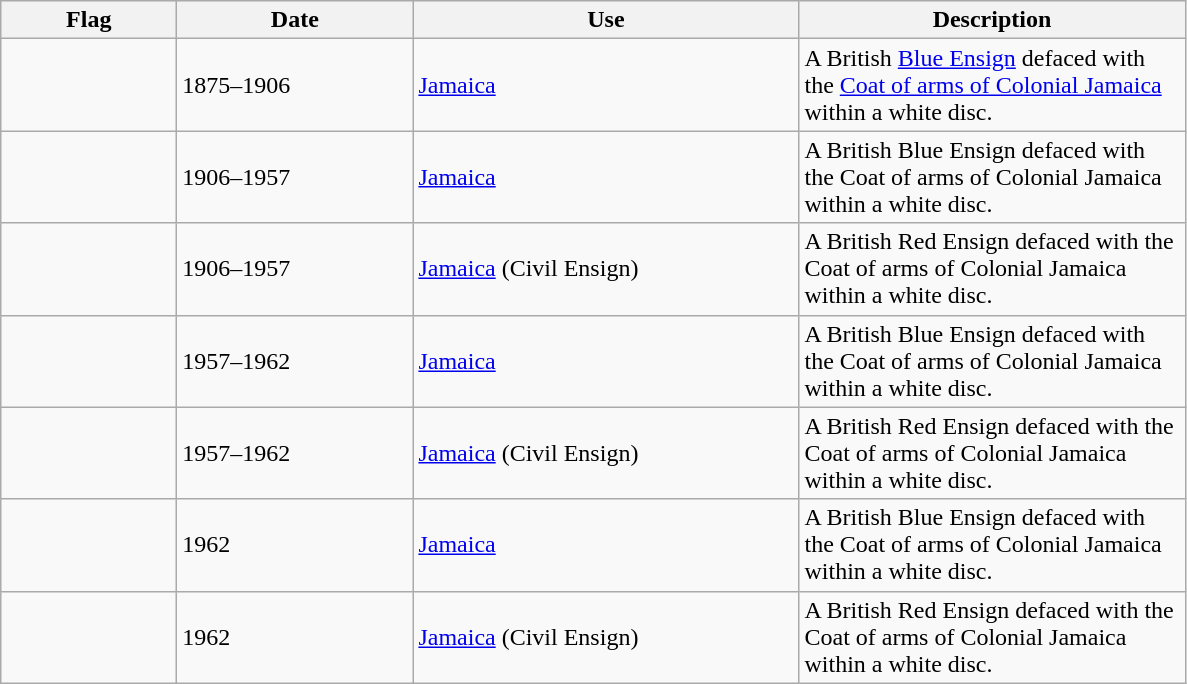<table class="wikitable">
<tr style="background:#efefef;">
<th style="width:110px;">Flag</th>
<th style="width:150px;">Date</th>
<th style="width:250px;">Use</th>
<th style="width:250px;">Description</th>
</tr>
<tr>
<td></td>
<td>1875–1906</td>
<td><a href='#'>Jamaica</a></td>
<td>A British <a href='#'>Blue Ensign</a> defaced with the <a href='#'>Coat of arms of Colonial Jamaica</a> within a white disc.</td>
</tr>
<tr>
<td></td>
<td>1906–1957</td>
<td><a href='#'>Jamaica</a></td>
<td>A British Blue Ensign defaced with the Coat of arms of Colonial Jamaica within a white disc.</td>
</tr>
<tr>
<td></td>
<td>1906–1957</td>
<td><a href='#'>Jamaica</a> (Civil Ensign)</td>
<td>A British Red Ensign defaced with the Coat of arms of Colonial Jamaica within a white disc.</td>
</tr>
<tr>
<td></td>
<td>1957–1962</td>
<td><a href='#'>Jamaica</a></td>
<td>A British Blue Ensign defaced with the Coat of arms of Colonial Jamaica within a white disc.</td>
</tr>
<tr>
<td></td>
<td>1957–1962</td>
<td><a href='#'>Jamaica</a> (Civil Ensign)</td>
<td>A British Red Ensign defaced with the Coat of arms of Colonial Jamaica within a white disc.</td>
</tr>
<tr>
<td></td>
<td>1962</td>
<td><a href='#'>Jamaica</a></td>
<td>A British Blue Ensign defaced with the Coat of arms of Colonial Jamaica within a white disc.</td>
</tr>
<tr>
<td></td>
<td>1962</td>
<td><a href='#'>Jamaica</a> (Civil Ensign)</td>
<td>A British Red Ensign defaced with the Coat of arms of Colonial Jamaica within a white disc.</td>
</tr>
</table>
